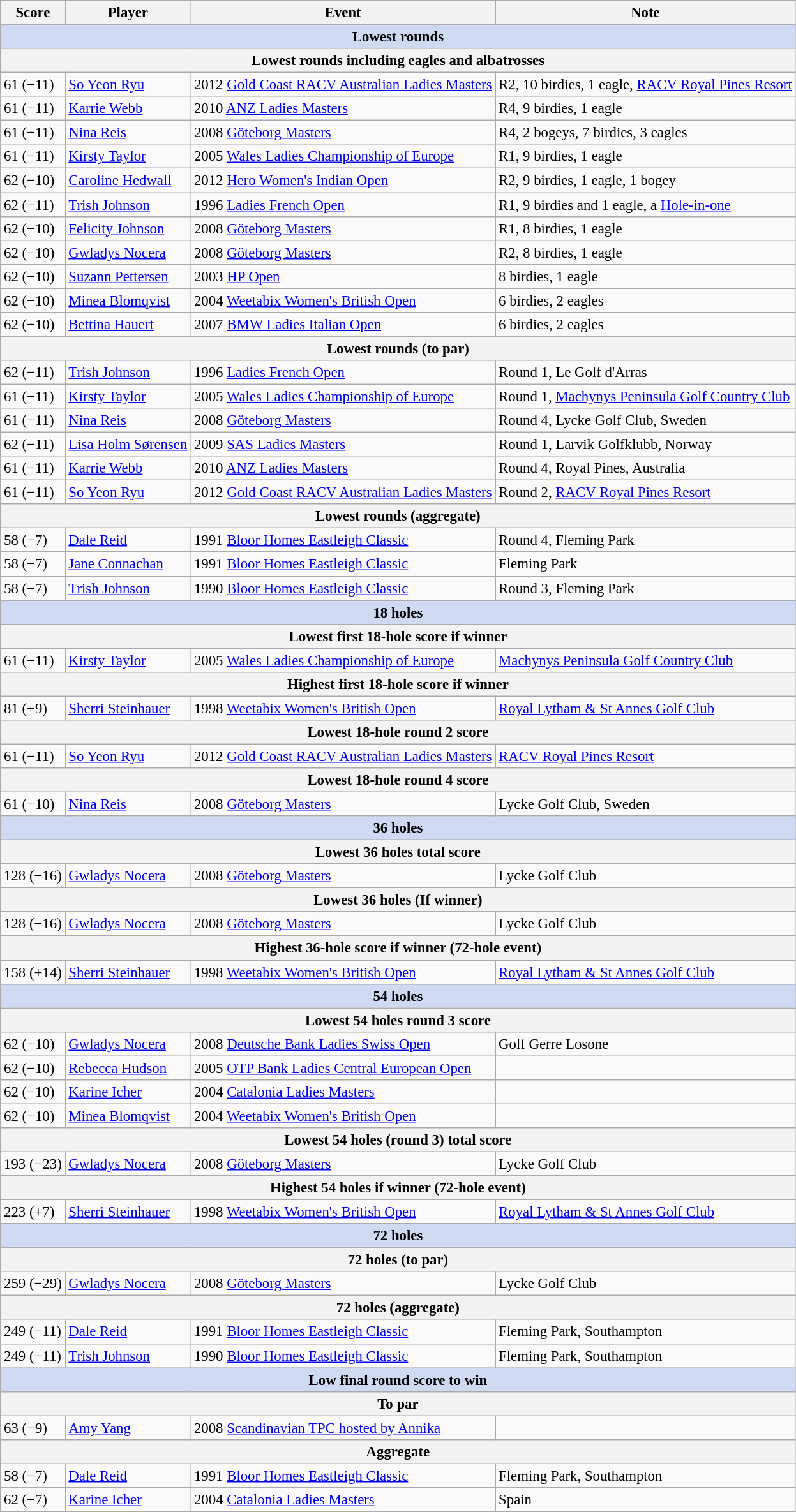<table class=wikitable style="font-size:95%">
<tr>
<th>Score</th>
<th>Player</th>
<th>Event</th>
<th>Note</th>
</tr>
<tr>
<th Colspan=4 style="background:#cedaf2;">Lowest rounds</th>
</tr>
<tr>
<th Colspan=4>Lowest rounds including eagles and albatrosses</th>
</tr>
<tr>
<td>61 (−11)</td>
<td> <a href='#'>So Yeon Ryu</a></td>
<td>2012 <a href='#'>Gold Coast RACV Australian Ladies Masters</a></td>
<td>R2, 10 birdies, 1 eagle, <a href='#'>RACV Royal Pines Resort</a></td>
</tr>
<tr>
<td>61 (−11)</td>
<td> <a href='#'>Karrie Webb</a></td>
<td>2010 <a href='#'>ANZ Ladies Masters</a></td>
<td>R4, 9 birdies, 1 eagle</td>
</tr>
<tr>
<td>61 (−11)</td>
<td> <a href='#'>Nina Reis</a></td>
<td>2008 <a href='#'>Göteborg Masters</a></td>
<td>R4, 2 bogeys, 7 birdies, 3 eagles</td>
</tr>
<tr>
<td>61 (−11)</td>
<td> <a href='#'>Kirsty Taylor</a></td>
<td>2005 <a href='#'>Wales Ladies Championship of Europe</a></td>
<td>R1, 9 birdies, 1 eagle</td>
</tr>
<tr>
<td>62 (−10)</td>
<td> <a href='#'>Caroline Hedwall</a></td>
<td>2012 <a href='#'>Hero Women's Indian Open</a></td>
<td>R2, 9 birdies, 1 eagle, 1 bogey</td>
</tr>
<tr>
<td>62 (−11)</td>
<td> <a href='#'>Trish Johnson</a></td>
<td>1996 <a href='#'>Ladies French Open</a></td>
<td>R1, 9 birdies and 1 eagle, a <a href='#'>Hole-in-one</a></td>
</tr>
<tr>
<td>62 (−10)</td>
<td> <a href='#'>Felicity Johnson</a></td>
<td>2008 <a href='#'>Göteborg Masters</a></td>
<td>R1, 8 birdies, 1 eagle</td>
</tr>
<tr>
<td>62 (−10)</td>
<td> <a href='#'>Gwladys Nocera</a></td>
<td>2008 <a href='#'>Göteborg Masters</a></td>
<td>R2, 8 birdies, 1 eagle</td>
</tr>
<tr>
<td>62 (−10)</td>
<td> <a href='#'>Suzann Pettersen</a></td>
<td>2003 <a href='#'>HP Open</a></td>
<td>8 birdies, 1 eagle</td>
</tr>
<tr>
<td>62 (−10)</td>
<td> <a href='#'>Minea Blomqvist</a></td>
<td>2004 <a href='#'>Weetabix Women's British Open</a></td>
<td>6 birdies, 2 eagles</td>
</tr>
<tr>
<td>62 (−10)</td>
<td> <a href='#'>Bettina Hauert</a></td>
<td>2007 <a href='#'>BMW Ladies Italian Open</a></td>
<td>6 birdies, 2 eagles</td>
</tr>
<tr>
<th Colspan=4>Lowest rounds (to par)</th>
</tr>
<tr>
<td>62 (−11)</td>
<td> <a href='#'>Trish Johnson</a></td>
<td>1996 <a href='#'>Ladies French Open</a></td>
<td>Round 1, Le Golf d'Arras</td>
</tr>
<tr>
<td>61 (−11)</td>
<td> <a href='#'>Kirsty Taylor</a></td>
<td>2005 <a href='#'>Wales Ladies Championship of Europe</a></td>
<td>Round 1, <a href='#'>Machynys Peninsula Golf Country Club</a></td>
</tr>
<tr>
<td>61 (−11)</td>
<td> <a href='#'>Nina Reis</a></td>
<td>2008 <a href='#'>Göteborg Masters</a></td>
<td>Round 4, Lycke Golf Club, Sweden</td>
</tr>
<tr>
<td>62 (−11)</td>
<td> <a href='#'>Lisa Holm Sørensen</a></td>
<td>2009 <a href='#'>SAS Ladies Masters</a></td>
<td>Round 1, Larvik Golfklubb, Norway</td>
</tr>
<tr>
<td>61 (−11)</td>
<td> <a href='#'>Karrie Webb</a></td>
<td>2010 <a href='#'>ANZ Ladies Masters</a></td>
<td>Round 4, Royal Pines, Australia</td>
</tr>
<tr>
<td>61 (−11)</td>
<td> <a href='#'>So Yeon Ryu</a></td>
<td>2012 <a href='#'>Gold Coast RACV Australian Ladies Masters</a></td>
<td>Round 2, <a href='#'>RACV Royal Pines Resort</a></td>
</tr>
<tr>
<th Colspan=4>Lowest rounds (aggregate)</th>
</tr>
<tr>
<td>58 (−7)</td>
<td> <a href='#'>Dale Reid</a></td>
<td>1991 <a href='#'>Bloor Homes Eastleigh Classic</a></td>
<td>Round 4, Fleming Park</td>
</tr>
<tr>
<td>58 (−7)</td>
<td> <a href='#'>Jane Connachan</a></td>
<td>1991 <a href='#'>Bloor Homes Eastleigh Classic</a></td>
<td>Fleming Park</td>
</tr>
<tr>
<td>58 (−7)</td>
<td> <a href='#'>Trish Johnson</a></td>
<td>1990 <a href='#'>Bloor Homes Eastleigh Classic</a></td>
<td>Round 3, Fleming Park</td>
</tr>
<tr>
<th Colspan=4 style="background:#cedaf2;">18 holes</th>
</tr>
<tr>
<th Colspan=4>Lowest first 18-hole score if winner</th>
</tr>
<tr>
<td>61 (−11)</td>
<td> <a href='#'>Kirsty Taylor</a></td>
<td>2005 <a href='#'>Wales Ladies Championship of Europe</a></td>
<td><a href='#'>Machynys Peninsula Golf Country Club</a></td>
</tr>
<tr>
<th Colspan=4>Highest first 18-hole score if winner</th>
</tr>
<tr>
<td>81 (+9)</td>
<td> <a href='#'>Sherri Steinhauer</a></td>
<td>1998 <a href='#'>Weetabix Women's British Open</a></td>
<td><a href='#'>Royal Lytham & St Annes Golf Club</a></td>
</tr>
<tr>
<th Colspan=4>Lowest 18-hole round 2 score</th>
</tr>
<tr>
<td>61 (−11)</td>
<td> <a href='#'>So Yeon Ryu</a></td>
<td>2012 <a href='#'>Gold Coast RACV Australian Ladies Masters</a></td>
<td><a href='#'>RACV Royal Pines Resort</a></td>
</tr>
<tr>
<th Colspan=4>Lowest 18-hole round 4 score</th>
</tr>
<tr>
<td>61 (−10)</td>
<td> <a href='#'>Nina Reis</a></td>
<td>2008 <a href='#'>Göteborg Masters</a></td>
<td>Lycke Golf Club, Sweden</td>
</tr>
<tr>
<th Colspan=4 style="background:#cedaf2;">36 holes</th>
</tr>
<tr>
<th Colspan=4>Lowest 36 holes total score</th>
</tr>
<tr>
<td>128 (−16)</td>
<td> <a href='#'>Gwladys Nocera</a></td>
<td>2008 <a href='#'>Göteborg Masters</a></td>
<td>Lycke Golf Club</td>
</tr>
<tr>
<th Colspan=4>Lowest 36 holes (If winner)</th>
</tr>
<tr>
<td>128 (−16)</td>
<td> <a href='#'>Gwladys Nocera</a></td>
<td>2008 <a href='#'>Göteborg Masters</a></td>
<td>Lycke Golf Club</td>
</tr>
<tr>
<th Colspan=4>Highest 36-hole score if winner (72-hole event)</th>
</tr>
<tr>
<td>158 (+14)</td>
<td> <a href='#'>Sherri Steinhauer</a></td>
<td>1998 <a href='#'>Weetabix Women's British Open</a></td>
<td><a href='#'>Royal Lytham & St Annes Golf Club</a></td>
</tr>
<tr>
<th Colspan=4 style="background:#cedaf2;">54 holes</th>
</tr>
<tr>
<th Colspan=4>Lowest 54 holes round 3 score</th>
</tr>
<tr>
<td>62 (−10)</td>
<td> <a href='#'>Gwladys Nocera</a></td>
<td>2008 <a href='#'>Deutsche Bank Ladies Swiss Open</a></td>
<td>Golf Gerre Losone</td>
</tr>
<tr>
<td>62 (−10)</td>
<td> <a href='#'>Rebecca Hudson</a></td>
<td>2005 <a href='#'>OTP Bank Ladies Central European Open</a></td>
<td></td>
</tr>
<tr>
<td>62 (−10)</td>
<td> <a href='#'>Karine Icher</a></td>
<td>2004 <a href='#'>Catalonia Ladies Masters</a></td>
<td></td>
</tr>
<tr>
<td>62 (−10)</td>
<td> <a href='#'>Minea Blomqvist</a></td>
<td>2004 <a href='#'>Weetabix Women's British Open</a></td>
<td></td>
</tr>
<tr>
<th Colspan=4>Lowest 54 holes (round 3) total score</th>
</tr>
<tr>
<td>193 (−23)</td>
<td> <a href='#'>Gwladys Nocera</a></td>
<td>2008 <a href='#'>Göteborg Masters</a></td>
<td>Lycke Golf Club</td>
</tr>
<tr>
<th Colspan=4>Highest 54 holes if winner (72-hole event)</th>
</tr>
<tr>
<td>223 (+7)</td>
<td> <a href='#'>Sherri Steinhauer</a></td>
<td>1998 <a href='#'>Weetabix Women's British Open</a></td>
<td><a href='#'>Royal Lytham & St Annes Golf Club</a></td>
</tr>
<tr>
<th Colspan=4 style="background:#cedaf2;">72 holes</th>
</tr>
<tr>
<th Colspan=4>72 holes (to par)</th>
</tr>
<tr>
<td>259 (−29)</td>
<td> <a href='#'>Gwladys Nocera</a></td>
<td>2008 <a href='#'>Göteborg Masters</a></td>
<td>Lycke Golf Club</td>
</tr>
<tr>
<th Colspan=4>72 holes (aggregate)</th>
</tr>
<tr>
<td>249 (−11)</td>
<td> <a href='#'>Dale Reid</a></td>
<td>1991 <a href='#'>Bloor Homes Eastleigh Classic</a></td>
<td>Fleming Park, Southampton</td>
</tr>
<tr>
<td>249 (−11)</td>
<td> <a href='#'>Trish Johnson</a></td>
<td>1990 <a href='#'>Bloor Homes Eastleigh Classic</a></td>
<td>Fleming Park, Southampton</td>
</tr>
<tr>
<th Colspan=4 style="background:#cedaf2;">Low final round score to win</th>
</tr>
<tr>
<th Colspan=4>To par</th>
</tr>
<tr>
<td>63 (−9)</td>
<td> <a href='#'>Amy Yang</a></td>
<td>2008 <a href='#'>Scandinavian TPC hosted by Annika</a></td>
<td></td>
</tr>
<tr>
<th Colspan=4>Aggregate</th>
</tr>
<tr>
<td>58 (−7)</td>
<td> <a href='#'>Dale Reid</a></td>
<td>1991 <a href='#'>Bloor Homes Eastleigh Classic</a></td>
<td>Fleming Park, Southampton</td>
</tr>
<tr>
<td>62 (−7)</td>
<td> <a href='#'>Karine Icher</a></td>
<td>2004 <a href='#'>Catalonia Ladies Masters</a></td>
<td>Spain</td>
</tr>
</table>
